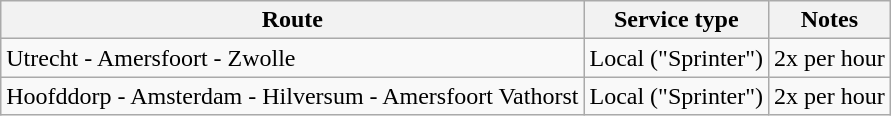<table class="wikitable">
<tr>
<th>Route</th>
<th>Service type</th>
<th>Notes</th>
</tr>
<tr>
<td>Utrecht - Amersfoort - Zwolle</td>
<td>Local ("Sprinter")</td>
<td>2x per hour</td>
</tr>
<tr>
<td>Hoofddorp - Amsterdam - Hilversum - Amersfoort Vathorst</td>
<td>Local ("Sprinter")</td>
<td>2x per hour</td>
</tr>
</table>
